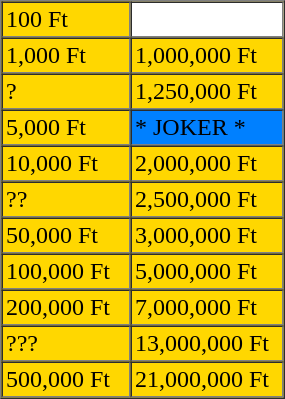<table border="1" cellpadding="2" cellspacing="0" width="190px" bgcolor=gold>
<tr>
<td width=80px>100 Ft</td>
<td style="border=0px" bgcolor=white></td>
</tr>
<tr>
<td>1,000 Ft</td>
<td>1,000,000 Ft</td>
</tr>
<tr>
<td>?</td>
<td>1,250,000 Ft</td>
</tr>
<tr>
<td>5,000 Ft</td>
<td bgcolor=#0080FF>* JOKER *</td>
</tr>
<tr>
<td>10,000 Ft</td>
<td>2,000,000 Ft</td>
</tr>
<tr>
<td>??</td>
<td>2,500,000 Ft</td>
</tr>
<tr>
<td>50,000 Ft</td>
<td>3,000,000 Ft</td>
</tr>
<tr>
<td>100,000 Ft</td>
<td>5,000,000 Ft</td>
</tr>
<tr>
<td>200,000 Ft</td>
<td>7,000,000 Ft</td>
</tr>
<tr>
<td>???</td>
<td>13,000,000 Ft</td>
</tr>
<tr>
<td>500,000 Ft</td>
<td>21,000,000 Ft</td>
</tr>
</table>
